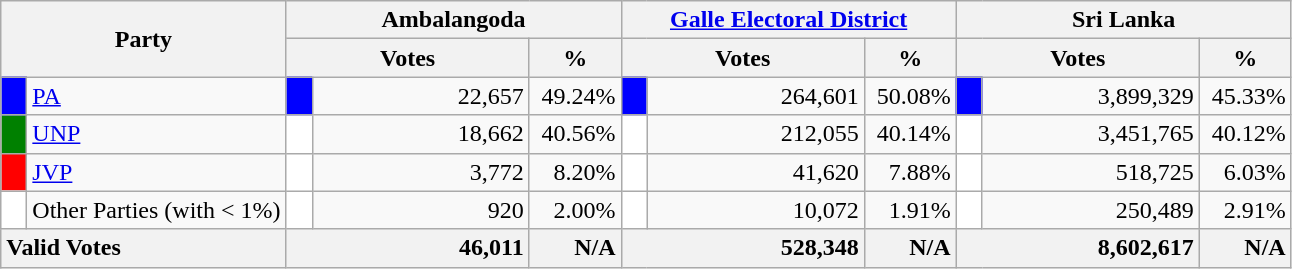<table class="wikitable">
<tr>
<th colspan="2" width="144px"rowspan="2">Party</th>
<th colspan="3" width="216px">Ambalangoda</th>
<th colspan="3" width="216px"><a href='#'>Galle Electoral District</a></th>
<th colspan="3" width="216px">Sri Lanka</th>
</tr>
<tr>
<th colspan="2" width="144px">Votes</th>
<th>%</th>
<th colspan="2" width="144px">Votes</th>
<th>%</th>
<th colspan="2" width="144px">Votes</th>
<th>%</th>
</tr>
<tr>
<td style="background-color:blue;" width="10px"></td>
<td style="text-align:left;"><a href='#'>PA</a></td>
<td style="background-color:blue;" width="10px"></td>
<td style="text-align:right;">22,657</td>
<td style="text-align:right;">49.24%</td>
<td style="background-color:blue;" width="10px"></td>
<td style="text-align:right;">264,601</td>
<td style="text-align:right;">50.08%</td>
<td style="background-color:blue;" width="10px"></td>
<td style="text-align:right;">3,899,329</td>
<td style="text-align:right;">45.33%</td>
</tr>
<tr>
<td style="background-color:green;" width="10px"></td>
<td style="text-align:left;"><a href='#'>UNP</a></td>
<td style="background-color:white;" width="10px"></td>
<td style="text-align:right;">18,662</td>
<td style="text-align:right;">40.56%</td>
<td style="background-color:white;" width="10px"></td>
<td style="text-align:right;">212,055</td>
<td style="text-align:right;">40.14%</td>
<td style="background-color:white;" width="10px"></td>
<td style="text-align:right;">3,451,765</td>
<td style="text-align:right;">40.12%</td>
</tr>
<tr>
<td style="background-color:red;" width="10px"></td>
<td style="text-align:left;"><a href='#'>JVP</a></td>
<td style="background-color:white;" width="10px"></td>
<td style="text-align:right;">3,772</td>
<td style="text-align:right;">8.20%</td>
<td style="background-color:white;" width="10px"></td>
<td style="text-align:right;">41,620</td>
<td style="text-align:right;">7.88%</td>
<td style="background-color:white;" width="10px"></td>
<td style="text-align:right;">518,725</td>
<td style="text-align:right;">6.03%</td>
</tr>
<tr>
<td style="background-color:white;" width="10px"></td>
<td style="text-align:left;">Other Parties (with < 1%)</td>
<td style="background-color:white;" width="10px"></td>
<td style="text-align:right;">920</td>
<td style="text-align:right;">2.00%</td>
<td style="background-color:white;" width="10px"></td>
<td style="text-align:right;">10,072</td>
<td style="text-align:right;">1.91%</td>
<td style="background-color:white;" width="10px"></td>
<td style="text-align:right;">250,489</td>
<td style="text-align:right;">2.91%</td>
</tr>
<tr>
<th colspan="2" width="144px"style="text-align:left;">Valid Votes</th>
<th style="text-align:right;"colspan="2" width="144px">46,011</th>
<th style="text-align:right;">N/A</th>
<th style="text-align:right;"colspan="2" width="144px">528,348</th>
<th style="text-align:right;">N/A</th>
<th style="text-align:right;"colspan="2" width="144px">8,602,617</th>
<th style="text-align:right;">N/A</th>
</tr>
</table>
